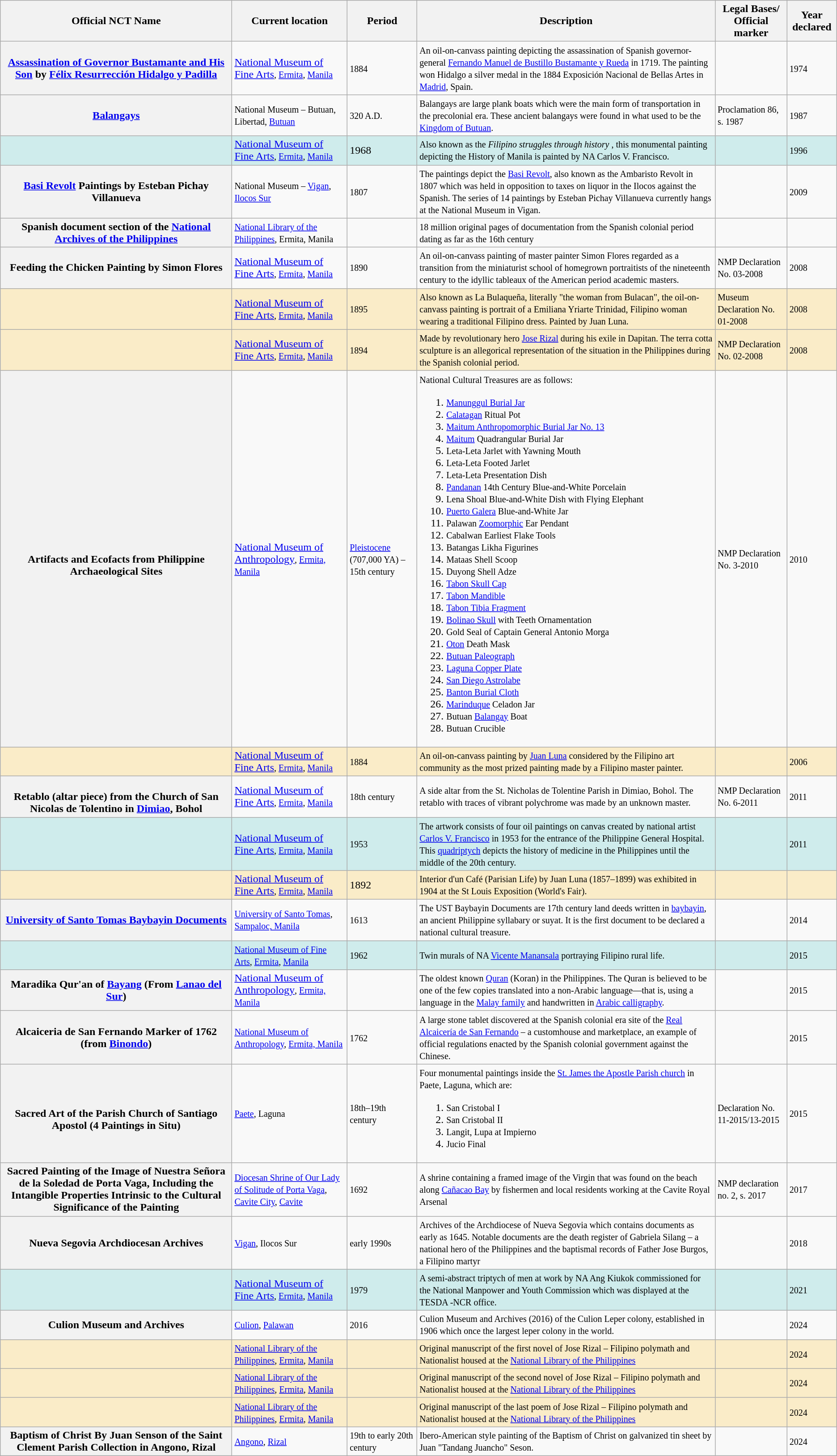<table class="wikitable sortable plainrowheaders toptextcells">
<tr>
<th>Official NCT Name</th>
<th>Current location</th>
<th>Period</th>
<th class="unsortable">Description</th>
<th>Legal Bases/ Official marker</th>
<th>Year declared</th>
</tr>
<tr>
<th scope="row"><strong><a href='#'>Assassination of Governor Bustamante and His Son</a> by <a href='#'>Félix Resurrección Hidalgo y Padilla</a></strong></th>
<td><a href='#'>National Museum of Fine Arts</a><small>, <a href='#'>Ermita</a>, <a href='#'>Manila</a></small></td>
<td><small>1884</small></td>
<td><small>An oil-on-canvass painting depicting the assassination of Spanish governor-general <a href='#'>Fernando Manuel de Bustillo Bustamante y Rueda</a> in 1719. The painting won Hidalgo a silver medal in the 1884 Exposición Nacional de Bellas Artes in <a href='#'>Madrid</a>, Spain.</small></td>
<td></td>
<td><small>1974</small></td>
</tr>
<tr>
<th><a href='#'>Balangays</a></th>
<td><small>National Museum – Butuan, Libertad, <a href='#'>Butuan</a></small></td>
<td><small>320 A.D.</small></td>
<td><small>Balangays are large plank boats which were the main form of transportation in the precolonial era. These ancient balangays were found in what used to be the <a href='#'>Kingdom of Butuan</a>.</small></td>
<td><small>Proclamation 86, s. 1987</small></td>
<td><small>1987</small></td>
</tr>
<tr style="background-color: #CFECEC;">
<td></td>
<td><a href='#'>National Museum of Fine Arts</a><small>, <a href='#'>Ermita</a>, <a href='#'>Manila</a></small></td>
<td>1968</td>
<td><small>Also known as the <em>Filipino struggles through history</em> , this monumental painting depicting the History of Manila is painted by NA Carlos V. Francisco.</small></td>
<td></td>
<td><small>1996</small></td>
</tr>
<tr>
<th><a href='#'>Basi Revolt</a> Paintings by Esteban Pichay Villanueva</th>
<td><small>National Museum – <a href='#'>Vigan</a>, <a href='#'>Ilocos Sur</a></small></td>
<td><small>1807</small></td>
<td><small>The paintings depict the <a href='#'>Basi Revolt</a>, also known as the Ambaristo Revolt in 1807 which was held in opposition to taxes on liquor in the Ilocos against the Spanish. The series of 14 paintings by Esteban Pichay Villanueva currently hangs at the National Museum in Vigan.</small></td>
<td></td>
<td><small>2009</small></td>
</tr>
<tr>
<th>Spanish document section of the <a href='#'>National Archives of the Philippines</a></th>
<td><small><a href='#'>National Library of the Philippines</a>, Ermita, Manila</small></td>
<td></td>
<td><small>18 million original pages of documentation from the Spanish colonial period dating as far as the 16th century</small></td>
<td></td>
<td><small></small></td>
</tr>
<tr>
<th>Feeding the Chicken Painting by Simon Flores</th>
<td><a href='#'>National Museum of Fine Arts</a><small>, <a href='#'>Ermita</a>, <a href='#'>Manila</a></small></td>
<td><small>1890</small></td>
<td><small>An oil-on-canvass painting of master painter Simon Flores regarded as a transition from the miniaturist school of homegrown portraitists of the nineteenth century to the idyllic tableaux of the American period academic masters.</small></td>
<td><small>NMP Declaration No. 03-2008</small></td>
<td><small>2008</small></td>
</tr>
<tr style="background-color:#faecc8;">
<td></td>
<td><a href='#'>National Museum of Fine Arts</a><small>, <a href='#'>Ermita</a>, <a href='#'>Manila</a></small></td>
<td><small>1895</small></td>
<td><small>Also known as La Bulaqueña, literally "the woman from Bulacan", the oil-on-canvass painting is portrait of a Emiliana Yriarte Trinidad, Filipino woman wearing a traditional Filipino dress. Painted by Juan Luna.</small></td>
<td><small>Museum Declaration No. 01-2008</small></td>
<td><small>2008</small></td>
</tr>
<tr style="background-color:#faecc8;">
<td></td>
<td><a href='#'>National Museum of Fine Arts</a><small>, <a href='#'>Ermita</a>, <a href='#'>Manila</a></small></td>
<td><small>1894</small></td>
<td><small>Made by revolutionary hero <a href='#'>Jose Rizal</a> during his exile in Dapitan. The terra cotta sculpture is an allegorical representation of the situation in the Philippines during the Spanish colonial period.</small></td>
<td><small>NMP Declaration No. 02-2008</small></td>
<td><small>2008</small></td>
</tr>
<tr>
<th><br>Artifacts and Ecofacts from Philippine Archaeological Sites</th>
<td><a href='#'>National Museum of Anthropology</a><small>, <a href='#'>Ermita, Manila</a></small></td>
<td><small><a href='#'>Pleistocene</a> (707,000 YA) – 15th century</small></td>
<td><small>National Cultural Treasures are as follows:</small><br><ol><li><small><a href='#'>Manunggul Burial Jar</a></small></li><li><small><a href='#'>Calatagan</a> Ritual Pot</small></li><li><small><a href='#'>Maitum Anthropomorphic Burial Jar No. 13</a></small></li><li><small><a href='#'>Maitum</a> Quadrangular Burial Jar</small></li><li><small>Leta-Leta Jarlet with Yawning Mouth</small></li><li><small>Leta-Leta Footed Jarlet</small></li><li><small>Leta-Leta Presentation Dish</small></li><li><small><a href='#'>Pandanan</a> 14th Century Blue-and-White Porcelain</small></li><li><small>Lena Shoal Blue-and-White Dish with Flying Elephant</small></li><li><small><a href='#'>Puerto Galera</a> Blue-and-White Jar</small></li><li><small>Palawan <a href='#'>Zoomorphic</a> Ear Pendant</small></li><li><small>Cabalwan Earliest Flake Tools</small></li><li><small>Batangas Likha Figurines</small></li><li><small>Mataas Shell Scoop</small></li><li><small>Duyong Shell Adze</small></li><li><small><a href='#'>Tabon Skull Cap</a></small></li><li><small><a href='#'>Tabon Mandible</a></small></li><li><small><a href='#'>Tabon Tibia Fragment</a></small></li><li><small><a href='#'>Bolinao Skull</a> with Teeth Ornamentation</small></li><li><small>Gold Seal of Captain General Antonio Morga</small></li><li><small><a href='#'>Oton</a> Death Mask</small></li><li><small><a href='#'>Butuan Paleograph</a></small></li><li><small><a href='#'>Laguna Copper Plate</a></small></li><li><small><a href='#'>San Diego Astrolabe</a></small></li><li><small><a href='#'>Banton Burial Cloth</a></small></li><li><small><a href='#'>Marinduque</a> Celadon Jar</small></li><li><small>Butuan <a href='#'>Balangay</a> Boat</small></li><li><small>Butuan Crucible</small></li></ol></td>
<td><small>NMP Declaration No. 3-2010</small></td>
<td><small>2010</small></td>
</tr>
<tr style="background-color:#faecc8;">
<td></td>
<td><a href='#'>National Museum of Fine Arts</a><small>, <a href='#'>Ermita</a>, <a href='#'>Manila</a></small></td>
<td><small>1884</small></td>
<td><small>An oil-on-canvass painting by <a href='#'>Juan Luna</a> considered by the Filipino art community as the most prized painting made by a Filipino master painter.</small></td>
<td></td>
<td><small>2006</small></td>
</tr>
<tr>
<th><br>Retablo (altar piece) from the Church of San Nicolas de Tolentino in <a href='#'>Dimiao</a>, Bohol</th>
<td><a href='#'>National Museum of Fine Arts</a><small>, <a href='#'>Ermita</a>, <a href='#'>Manila</a></small></td>
<td><small>18th century</small></td>
<td><small>A side altar from the St. Nicholas de Tolentine Parish in Dimiao, Bohol.</small> <small>The retablo with traces of vibrant polychrome was made by an unknown master.</small></td>
<td><small>NMP Declaration No. 6-2011</small></td>
<td><small>2011</small></td>
</tr>
<tr style="background-color:#CFECEC;">
<td></td>
<td><a href='#'>National Museum of Fine Arts</a><small>, <a href='#'>Ermita</a>, <a href='#'>Manila</a></small></td>
<td><small>1953</small></td>
<td><small>The artwork consists of four oil paintings on canvas created by national artist <a href='#'>Carlos V. Francisco</a> in 1953 for the entrance of the Philippine General Hospital. This <a href='#'>quadriptych</a> depicts the history of medicine in the Philippines until the middle of the 20th century.</small></td>
<td></td>
<td><small>2011</small></td>
</tr>
<tr style="background-color:#faecc8;">
<td></td>
<td><a href='#'>National Museum of Fine Arts</a><small>, <a href='#'>Ermita</a>, <a href='#'>Manila</a></small></td>
<td>1892</td>
<td><small>Interior d'un Café (Parisian Life) by Juan Luna (1857–1899) was exhibited in 1904 at the St Louis Exposition (World's Fair).</small></td>
<td></td>
<td></td>
</tr>
<tr>
<th><a href='#'>University of Santo Tomas Baybayin Documents</a></th>
<td><small><a href='#'>University of Santo Tomas</a>, <a href='#'>Sampaloc, Manila</a></small></td>
<td><small>1613</small></td>
<td><small>The UST Baybayin Documents are 17th century land deeds written in <a href='#'>baybayin</a>, an ancient Philippine syllabary or suyat. It is the first document to be declared a national cultural treasure.</small></td>
<td></td>
<td><small>2014</small></td>
</tr>
<tr style="background-color:#CFECEC;">
<td></td>
<td><small><a href='#'>National Museum of Fine Arts</a>, <a href='#'>Ermita</a>, <a href='#'>Manila</a></small></td>
<td><small>1962</small></td>
<td><small>Twin murals of NA <a href='#'>Vicente Manansala</a> portraying Filipino rural life.</small></td>
<td></td>
<td><small>2015</small></td>
</tr>
<tr>
<th>Maradika Qur'an of <a href='#'>Bayang</a> (From <a href='#'>Lanao del Sur</a>)</th>
<td><a href='#'>National Museum of Anthropology</a><small>, <a href='#'>Ermita, Manila</a></small></td>
<td></td>
<td><small>The oldest known <a href='#'>Quran</a> (Koran) in the Philippines. The Quran is believed to be one of the few copies translated into a non-Arabic language—that is, using a language in the <a href='#'>Malay family</a> and handwritten in <a href='#'>Arabic calligraphy</a>.</small></td>
<td></td>
<td><small>2015</small></td>
</tr>
<tr>
<th>Alcaiceria de San Fernando Marker of 1762 (from <a href='#'>Binondo</a>)</th>
<td><small><a href='#'>National Museum of Anthropology</a>, <a href='#'>Ermita, Manila</a></small></td>
<td><small>1762</small></td>
<td><small>A large stone tablet discovered at the Spanish colonial era site of the <a href='#'>Real Alcaicería de San Fernando</a> – a customhouse and marketplace, an example of official regulations enacted by the Spanish colonial government against the Chinese.</small></td>
<td></td>
<td><small>2015</small></td>
</tr>
<tr>
<th><br>Sacred Art of the Parish Church of Santiago Apostol (4 Paintings in Situ)</th>
<td><small><a href='#'>Paete</a>, Laguna</small></td>
<td><small>18th–19th century</small></td>
<td><small>Four monumental paintings inside the <a href='#'>St. James the Apostle Parish church</a> in Paete, Laguna, which are:</small><br><ol><li><small>San Cristobal I</small></li><li><small>San Cristobal II</small></li><li><small>Langit, Lupa at Impierno</small></li><li><small>Jucio Final</small></li></ol></td>
<td><small>Declaration No. 11-2015/13-2015</small></td>
<td><small>2015</small></td>
</tr>
<tr>
<th>Sacred Painting of the Image of Nuestra Señora de la Soledad de Porta Vaga, Including the Intangible Properties Intrinsic to the Cultural Significance of the Painting</th>
<td><small><a href='#'>Diocesan Shrine of Our Lady of Solitude of Porta Vaga</a>, <a href='#'>Cavite City</a>, <a href='#'>Cavite</a></small></td>
<td><small>1692</small></td>
<td><small>A shrine containing a framed image of the Virgin that was found on the beach along <a href='#'>Cañacao Bay</a> by fishermen and local residents working at the Cavite Royal Arsenal</small></td>
<td><small>NMP declaration no. 2, s. 2017</small></td>
<td><small>2017</small></td>
</tr>
<tr>
<th>Nueva Segovia Archdiocesan Archives</th>
<td><small><a href='#'>Vigan</a>, Ilocos Sur</small></td>
<td><small>early 1990s</small></td>
<td><small>Archives of the Archdiocese of Nueva Segovia which contains documents as early as 1645. Notable documents are the death register of Gabriela Silang – a national hero of the Philippines and the baptismal records of Father Jose Burgos, a Filipino martyr</small></td>
<td></td>
<td><small>2018</small></td>
</tr>
<tr style="background-color: #CFECEC;">
<td></td>
<td><a href='#'>National Museum of Fine Arts</a><small>, <a href='#'>Ermita</a>, <a href='#'>Manila</a></small></td>
<td><small>1979</small></td>
<td><small>A semi-abstract triptych of men at work by NA Ang Kiukok commissioned for the National Manpower and Youth Commission which was displayed at the TESDA -NCR office.</small></td>
<td></td>
<td><small>2021</small></td>
</tr>
<tr>
<th>Culion Museum and Archives</th>
<td><small><a href='#'>Culion</a>, <a href='#'>Palawan</a></small></td>
<td><small>2016</small></td>
<td><small>Culion Museum and Archives (2016) of the Culion Leper colony, established in 1906 which once the largest leper colony in the world.</small></td>
<td></td>
<td><small>2024</small></td>
</tr>
<tr style="background-color:#faecc8;">
<td></td>
<td><small><a href='#'>National Library of the Philippines</a>, <a href='#'>Ermita</a>, <a href='#'>Manila</a></small></td>
<td></td>
<td><small>Original manuscript of the first novel of Jose Rizal – Filipino polymath and Nationalist housed at the <a href='#'>National Library of the Philippines</a></small></td>
<td></td>
<td><small>2024</small></td>
</tr>
<tr style="background-color:#faecc8;">
<td></td>
<td><small><a href='#'>National Library of the Philippines</a>, <a href='#'>Ermita</a>, <a href='#'>Manila</a></small></td>
<td></td>
<td><small>Original manuscript of the second novel of Jose Rizal – Filipino polymath and Nationalist housed at the <a href='#'>National Library of the Philippines</a></small></td>
<td></td>
<td><small>2024</small></td>
</tr>
<tr style="background-color:#faecc8;">
<td></td>
<td><small><a href='#'>National Library of the Philippines</a>, <a href='#'>Ermita</a>, <a href='#'>Manila</a></small></td>
<td></td>
<td><small>Original manuscript of the last poem of Jose Rizal – Filipino polymath and Nationalist housed at the <a href='#'>National Library of the Philippines</a></small></td>
<td></td>
<td><small>2024</small></td>
</tr>
<tr>
<th>Baptism of Christ By Juan Senson of the Saint Clement Parish Collection in Angono, Rizal</th>
<td><small><a href='#'>Angono</a>, <a href='#'>Rizal</a></small></td>
<td><small>19th to early 20th century</small></td>
<td><small>Ibero-American style painting of the Baptism of Christ on galvanized tin sheet by Juan "Tandang Juancho" Seson.</small></td>
<td></td>
<td><small>2024</small></td>
</tr>
</table>
